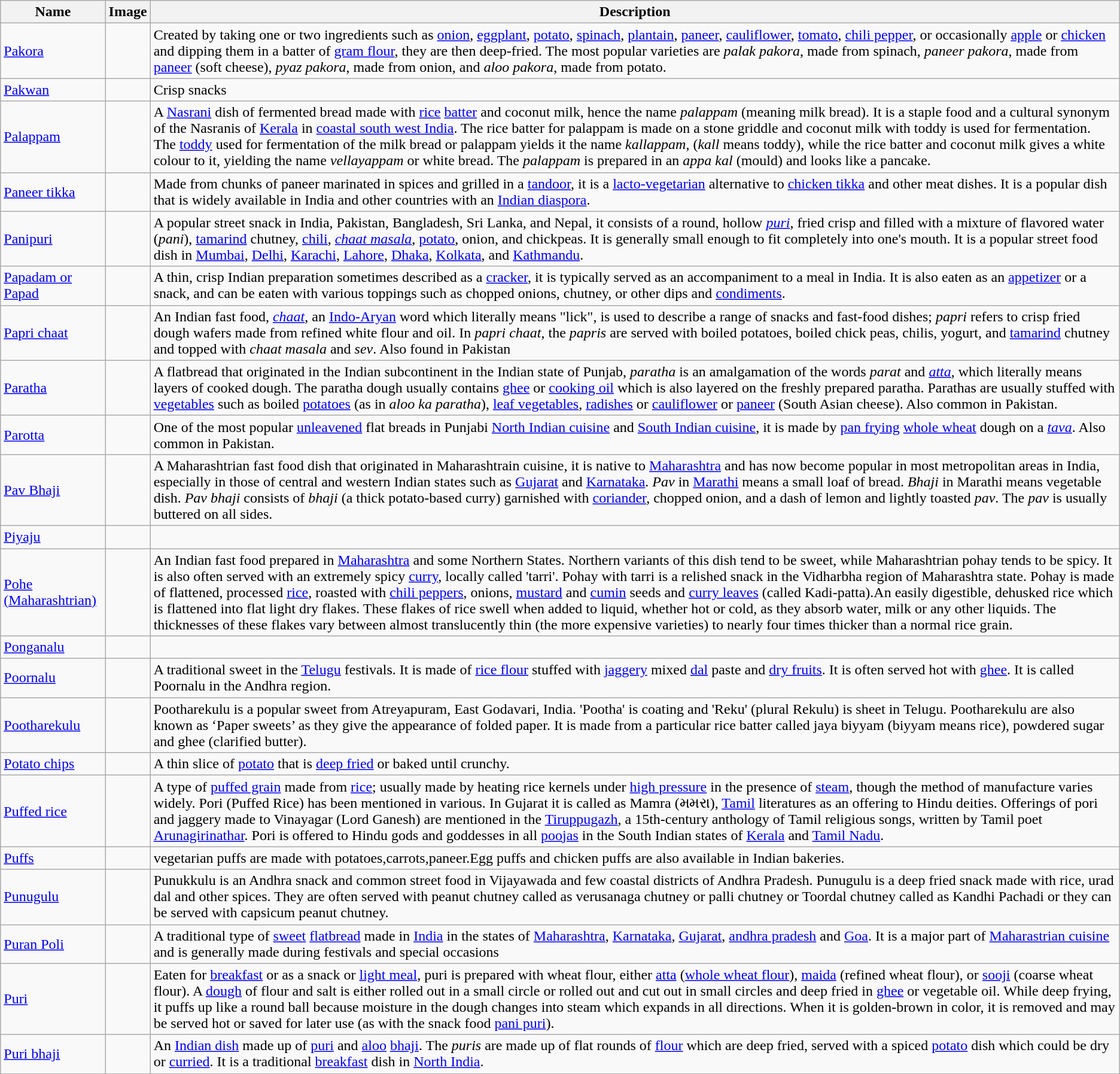<table class="wikitable">
<tr>
<th>Name</th>
<th>Image</th>
<th>Description</th>
</tr>
<tr>
<td><a href='#'>Pakora</a></td>
<td></td>
<td>Created by taking one or two ingredients such as <a href='#'>onion</a>, <a href='#'>eggplant</a>, <a href='#'>potato</a>, <a href='#'>spinach</a>, <a href='#'>plantain</a>, <a href='#'>paneer</a>, <a href='#'>cauliflower</a>, <a href='#'>tomato</a>, <a href='#'>chili pepper</a>, or occasionally <a href='#'>apple</a> or <a href='#'>chicken</a> and dipping them in a batter of <a href='#'>gram flour</a>, they are then deep-fried. The most popular varieties are <em>palak pakora</em>, made from spinach, <em>paneer pakora</em>, made from <a href='#'>paneer</a> (soft cheese), <em>pyaz pakora</em>, made from onion, and <em>aloo pakora</em>, made from potato.</td>
</tr>
<tr>
<td><a href='#'>Pakwan</a></td>
<td></td>
<td>Crisp snacks</td>
</tr>
<tr>
<td><a href='#'>Palappam</a></td>
<td></td>
<td>A <a href='#'>Nasrani</a> dish of fermented bread made with <a href='#'>rice</a> <a href='#'>batter</a> and coconut milk, hence the name <em>palappam </em>(meaning milk bread). It is a staple food and a cultural synonym of the Nasranis of <a href='#'>Kerala</a> in <a href='#'>coastal south west India</a>. The rice batter for palappam is made on a stone griddle and coconut milk with toddy is used for fermentation. The <a href='#'>toddy</a> used for fermentation of the milk bread or palappam yields it the name <em>kallappam</em>, (<em>kall</em> means toddy), while the rice batter and coconut milk gives a white colour to it, yielding the name <em>vellayappam</em> or white bread. The <em>palappam</em> is prepared in an <em>appa kal</em> (mould) and looks like a pancake.</td>
</tr>
<tr>
<td><a href='#'>Paneer tikka</a></td>
<td></td>
<td>Made from chunks of paneer marinated in spices and grilled in a <a href='#'>tandoor</a>, it is a <a href='#'>lacto-vegetarian</a> alternative to <a href='#'>chicken tikka</a> and other meat dishes. It is a popular dish that is widely available in India and other countries with an <a href='#'>Indian diaspora</a>.</td>
</tr>
<tr>
<td><a href='#'>Panipuri</a></td>
<td></td>
<td>A popular street snack in India, Pakistan, Bangladesh, Sri Lanka, and Nepal, it consists of a round, hollow <em><a href='#'>puri</a></em>, fried crisp and filled with a mixture of flavored water (<em>pani</em>), <a href='#'>tamarind</a> chutney, <a href='#'>chili</a>, <em><a href='#'>chaat masala</a></em>, <a href='#'>potato</a>, onion, and chickpeas. It is generally small enough to fit completely into one's mouth. It is a popular street food dish in <a href='#'>Mumbai</a>, <a href='#'>Delhi</a>, <a href='#'>Karachi</a>, <a href='#'>Lahore</a>, <a href='#'>Dhaka</a>, <a href='#'>Kolkata</a>, and <a href='#'>Kathmandu</a>.</td>
</tr>
<tr>
<td><a href='#'>Papadam or Papad</a></td>
<td></td>
<td>A thin, crisp Indian preparation sometimes described as a <a href='#'>cracker</a>, it is typically served as an accompaniment to a meal in India. It is also eaten as an <a href='#'>appetizer</a> or a snack, and can be eaten with various toppings such as chopped onions, chutney, or other dips and <a href='#'>condiments</a>.</td>
</tr>
<tr>
<td><a href='#'>Papri chaat</a></td>
<td></td>
<td>An Indian fast food, <em><a href='#'>chaat</a></em>, an <a href='#'>Indo-Aryan</a> word which literally means "lick", is used to describe a range of snacks and fast-food dishes; <em>papri</em> refers to crisp fried dough wafers made from refined white flour and oil. In <em>papri chaat</em>, the <em>papris</em> are served with boiled potatoes, boiled chick peas, chilis, yogurt, and <a href='#'>tamarind</a> chutney and topped with <em>chaat masala</em> and <em>sev</em>. Also found in Pakistan</td>
</tr>
<tr>
<td><a href='#'>Paratha</a></td>
<td></td>
<td>A flatbread that originated in the Indian subcontinent in the Indian state of Punjab, <em>paratha</em> is an amalgamation of the words <em>parat</em> and <em><a href='#'>atta</a></em>, which literally means layers of cooked dough. The paratha dough usually contains <a href='#'>ghee</a> or <a href='#'>cooking oil</a> which is also layered on the freshly prepared paratha. Parathas are usually stuffed with <a href='#'>vegetables</a> such as boiled <a href='#'>potatoes</a> (as in <em>aloo ka paratha</em>), <a href='#'>leaf vegetables</a>, <a href='#'>radishes</a> or <a href='#'>cauliflower</a> or <a href='#'>paneer</a> (South Asian cheese). Also common in Pakistan.</td>
</tr>
<tr>
<td><a href='#'>Parotta</a></td>
<td></td>
<td>One of the most popular <a href='#'>unleavened</a> flat breads in Punjabi <a href='#'>North Indian cuisine</a> and <a href='#'>South Indian cuisine</a>, it is made by <a href='#'>pan frying</a> <a href='#'>whole wheat</a> dough on a <em><a href='#'>tava</a></em>. Also common in Pakistan.</td>
</tr>
<tr>
<td><a href='#'>Pav Bhaji</a></td>
<td></td>
<td>A Maharashtrian fast food dish that originated in Maharashtrain cuisine, it is native to <a href='#'>Maharashtra</a> and has now become popular in most metropolitan areas in India, especially in those of central and western Indian states such as <a href='#'>Gujarat</a> and <a href='#'>Karnataka</a>. <em>Pav</em> in <a href='#'>Marathi</a> means a small loaf of bread. <em>Bhaji</em> in Marathi means vegetable dish. <em>Pav bhaji</em> consists of <em>bhaji</em> (a thick potato-based curry) garnished with <a href='#'>coriander</a>, chopped onion, and a dash of lemon and lightly toasted <em>pav</em>. The <em>pav</em> is usually buttered on all sides.</td>
</tr>
<tr>
<td><a href='#'>Piyaju</a></td>
<td></td>
<td></td>
</tr>
<tr>
<td><a href='#'>Pohe (Maharashtrian)</a></td>
<td></td>
<td>An Indian fast food prepared in <a href='#'>Maharashtra</a> and some Northern States. Northern variants of this dish tend to be sweet, while Maharashtrian pohay tends to be spicy. It is also often served with an extremely spicy <a href='#'>curry</a>, locally called 'tarri'. Pohay with tarri is a relished snack in the Vidharbha region of Maharashtra state. Pohay is made of flattened, processed <a href='#'>rice</a>, roasted with <a href='#'>chili peppers</a>, onions, <a href='#'>mustard</a> and <a href='#'>cumin</a> seeds and <a href='#'>curry leaves</a> (called Kadi-patta).An easily digestible, dehusked rice which is flattened into flat light dry flakes. These flakes of rice swell when added to liquid, whether hot or cold, as they absorb water, milk or any other liquids. The thicknesses of these flakes vary between almost translucently thin (the more expensive varieties) to nearly four times thicker than a normal rice grain.</td>
</tr>
<tr>
<td><a href='#'>Ponganalu</a></td>
<td></td>
<td></td>
</tr>
<tr>
<td><a href='#'>Poornalu</a></td>
<td></td>
<td>A traditional sweet in the <a href='#'>Telugu</a> festivals. It is made of <a href='#'>rice flour</a> stuffed with <a href='#'>jaggery</a> mixed <a href='#'>dal</a> paste and <a href='#'>dry fruits</a>. It is often served hot with <a href='#'>ghee</a>. It is called Poornalu in the Andhra region.</td>
</tr>
<tr>
<td><a href='#'>Pootharekulu</a></td>
<td></td>
<td>Pootharekulu is a popular sweet from Atreyapuram, East Godavari, India. 'Pootha' is coating and 'Reku' (plural Rekulu) is sheet in Telugu. Pootharekulu are also known as ‘Paper sweets’ as they give the appearance of folded paper. It is made from a particular rice batter called jaya biyyam (biyyam means rice), powdered sugar and ghee (clarified butter).</td>
</tr>
<tr>
<td><a href='#'>Potato chips</a></td>
<td></td>
<td>A thin slice of <a href='#'>potato</a> that is <a href='#'>deep fried</a> or baked until crunchy.</td>
</tr>
<tr>
<td><a href='#'>Puffed rice</a></td>
<td></td>
<td>A type of <a href='#'>puffed grain</a> made from <a href='#'>rice</a>; usually made by heating rice kernels under <a href='#'>high pressure</a> in the presence of <a href='#'>steam</a>, though the method of manufacture varies widely. Pori (Puffed Rice) has been mentioned in various. In Gujarat it is called as Mamra (મમરા), <a href='#'>Tamil</a> literatures as an offering to Hindu deities. Offerings of pori and jaggery made to Vinayagar (Lord Ganesh) are mentioned in the <a href='#'>Tiruppugazh</a>, a 15th-century anthology of Tamil religious songs, written by Tamil poet <a href='#'>Arunagirinathar</a>. Pori is offered to Hindu gods and goddesses in all <a href='#'>poojas</a> in the South Indian states of <a href='#'>Kerala</a> and <a href='#'>Tamil Nadu</a>.</td>
</tr>
<tr>
<td><a href='#'>Puffs</a></td>
<td></td>
<td>vegetarian puffs are made with potatoes,carrots,paneer.Egg puffs and chicken puffs are also available in Indian bakeries.</td>
</tr>
<tr>
<td><a href='#'>Punugulu</a></td>
<td></td>
<td>Punukkulu is an Andhra snack and common street food in Vijayawada and few coastal districts of Andhra Pradesh. Punugulu is a deep fried snack made with rice, urad dal and other spices. They are often served with peanut chutney called as verusanaga chutney or palli chutney or Toordal chutney called as Kandhi Pachadi or they can be served with capsicum peanut chutney.</td>
</tr>
<tr>
<td><a href='#'>Puran Poli</a></td>
<td></td>
<td>A traditional type of <a href='#'>sweet</a> <a href='#'>flatbread</a> made in <a href='#'>India</a> in the states of <a href='#'>Maharashtra</a>, <a href='#'>Karnataka</a>, <a href='#'>Gujarat</a>, <a href='#'>andhra pradesh</a> and <a href='#'>Goa</a>. It is a major part of <a href='#'>Maharastrian cuisine</a> and is generally made during festivals and special occasions</td>
</tr>
<tr>
<td><a href='#'>Puri</a></td>
<td></td>
<td>Eaten for <a href='#'>breakfast</a> or as a snack or <a href='#'>light meal</a>, puri is prepared with wheat flour, either <a href='#'>atta</a> (<a href='#'>whole wheat flour</a>), <a href='#'>maida</a> (refined wheat flour), or <a href='#'>sooji</a> (coarse wheat flour). A <a href='#'>dough</a> of flour and salt is either rolled out in a small circle or rolled out and cut out in small circles and deep fried in <a href='#'>ghee</a> or vegetable oil.  While deep frying, it puffs up like a round ball because moisture in the dough changes into steam which expands in all directions. When it is golden-brown in color, it is removed and may be served hot or saved for later use (as with the snack food <a href='#'>pani puri</a>).</td>
</tr>
<tr>
<td><a href='#'>Puri bhaji</a></td>
<td></td>
<td>An <a href='#'>Indian dish</a> made up of <a href='#'>puri</a> and <a href='#'>aloo</a> <a href='#'>bhaji</a>. The <em>puris</em> are made up of flat rounds of <a href='#'>flour</a> which are deep fried, served with a spiced <a href='#'>potato</a> dish which could be dry or <a href='#'>curried</a>. It is a traditional <a href='#'>breakfast</a> dish in <a href='#'>North India</a>.</td>
</tr>
</table>
